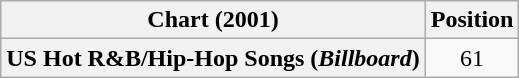<table class="wikitable plainrowheaders" style="text-align:center">
<tr>
<th scope="col">Chart (2001)</th>
<th scope="col">Position</th>
</tr>
<tr>
<th scope="row">US Hot R&B/Hip-Hop Songs (<em>Billboard</em>)</th>
<td>61</td>
</tr>
</table>
